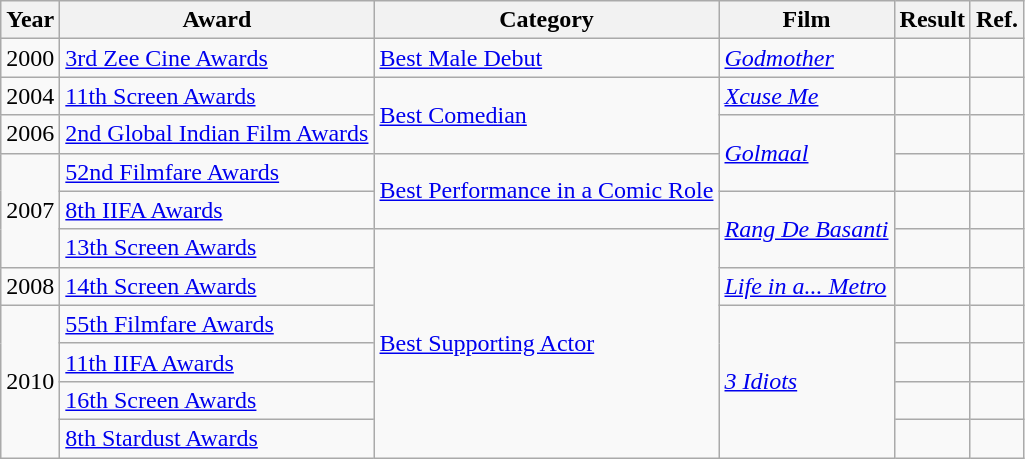<table class="wikitable">
<tr>
<th>Year</th>
<th>Award</th>
<th>Category</th>
<th>Film</th>
<th>Result</th>
<th>Ref.</th>
</tr>
<tr>
<td>2000</td>
<td><a href='#'>3rd Zee Cine Awards</a></td>
<td><a href='#'>Best Male Debut</a></td>
<td><em><a href='#'>Godmother</a></em></td>
<td></td>
<td></td>
</tr>
<tr>
<td>2004</td>
<td><a href='#'>11th Screen Awards</a></td>
<td rowspan="2"><a href='#'>Best Comedian</a></td>
<td><em><a href='#'>Xcuse Me</a></em></td>
<td></td>
<td></td>
</tr>
<tr>
<td>2006</td>
<td><a href='#'>2nd Global Indian Film Awards</a></td>
<td rowspan="2"><em><a href='#'>Golmaal</a></em></td>
<td></td>
<td></td>
</tr>
<tr>
<td rowspan="3">2007</td>
<td><a href='#'>52nd Filmfare Awards</a></td>
<td rowspan="2"><a href='#'>Best Performance in a Comic Role</a></td>
<td></td>
<td></td>
</tr>
<tr>
<td><a href='#'>8th IIFA Awards</a></td>
<td rowspan="2"><em><a href='#'>Rang De Basanti</a></em></td>
<td></td>
<td></td>
</tr>
<tr>
<td><a href='#'>13th Screen Awards</a></td>
<td rowspan="6"><a href='#'>Best Supporting Actor</a></td>
<td></td>
<td></td>
</tr>
<tr>
<td>2008</td>
<td><a href='#'>14th Screen Awards</a></td>
<td><em><a href='#'>Life in a... Metro</a></em></td>
<td></td>
<td></td>
</tr>
<tr>
<td rowspan="4">2010</td>
<td><a href='#'>55th Filmfare Awards</a></td>
<td rowspan="4"><em><a href='#'>3 Idiots</a></em></td>
<td></td>
<td></td>
</tr>
<tr>
<td><a href='#'>11th IIFA Awards</a></td>
<td></td>
<td></td>
</tr>
<tr>
<td><a href='#'>16th Screen Awards</a></td>
<td></td>
<td></td>
</tr>
<tr>
<td><a href='#'>8th Stardust Awards</a></td>
<td></td>
<td></td>
</tr>
</table>
